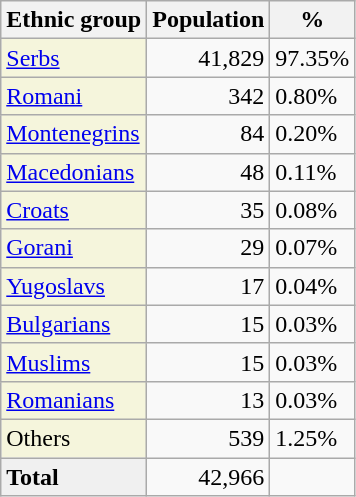<table class="wikitable">
<tr>
<th>Ethnic group</th>
<th>Population</th>
<th>%</th>
</tr>
<tr>
<td style="background:#F5F5DC;"><a href='#'>Serbs</a></td>
<td align="right">41,829</td>
<td>97.35%</td>
</tr>
<tr>
<td style="background:#F5F5DC;"><a href='#'>Romani</a></td>
<td align="right">342</td>
<td>0.80%</td>
</tr>
<tr>
<td style="background:#F5F5DC;"><a href='#'>Montenegrins</a></td>
<td align="right">84</td>
<td>0.20%</td>
</tr>
<tr>
<td style="background:#F5F5DC;"><a href='#'>Macedonians</a></td>
<td align="right">48</td>
<td>0.11%</td>
</tr>
<tr>
<td style="background:#F5F5DC;"><a href='#'>Croats</a></td>
<td align="right">35</td>
<td>0.08%</td>
</tr>
<tr>
<td style="background:#F5F5DC;"><a href='#'>Gorani</a></td>
<td align="right">29</td>
<td>0.07%</td>
</tr>
<tr>
<td style="background:#F5F5DC;"><a href='#'>Yugoslavs</a></td>
<td align="right">17</td>
<td>0.04%</td>
</tr>
<tr>
<td style="background:#F5F5DC;"><a href='#'>Bulgarians</a></td>
<td align="right">15</td>
<td>0.03%</td>
</tr>
<tr>
<td style="background:#F5F5DC;"><a href='#'>Muslims</a></td>
<td align="right">15</td>
<td>0.03%</td>
</tr>
<tr>
<td style="background:#F5F5DC;"><a href='#'>Romanians</a></td>
<td align="right">13</td>
<td>0.03%</td>
</tr>
<tr>
<td style="background:#F5F5DC;">Others</td>
<td align="right">539</td>
<td>1.25%</td>
</tr>
<tr>
<td style="background:#F0F0F0;"><strong>Total</strong></td>
<td align="right">42,966</td>
<td></td>
</tr>
</table>
